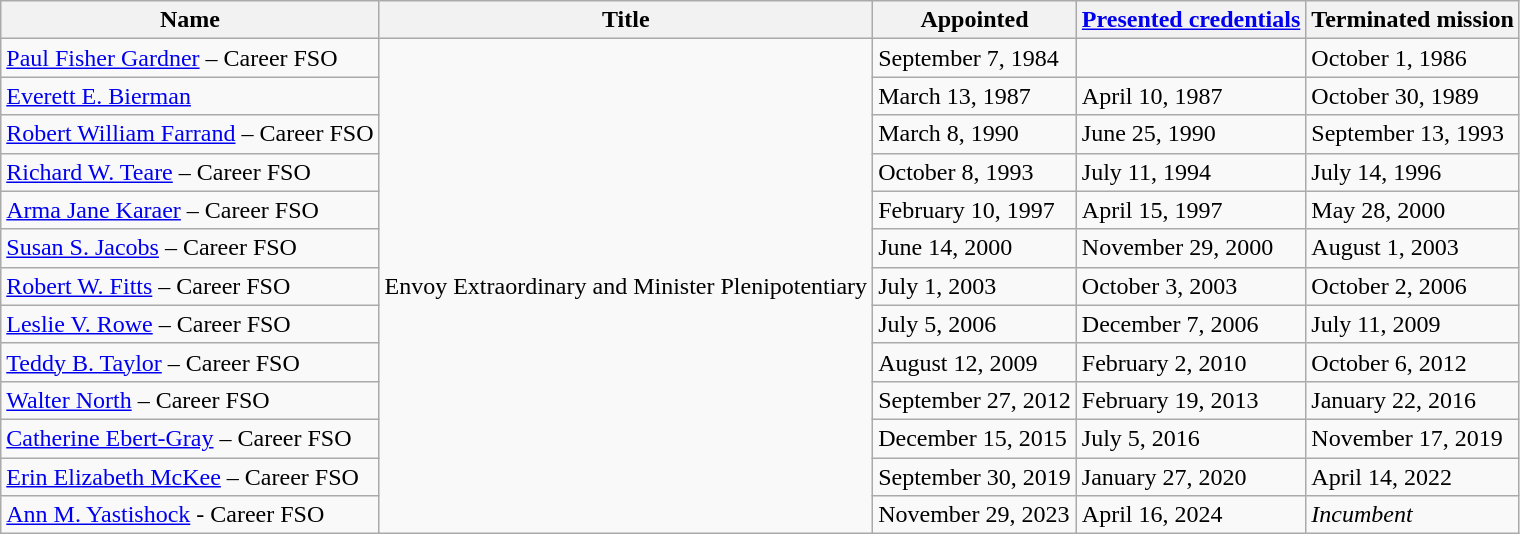<table class="wikitable">
<tr>
<th>Name</th>
<th>Title</th>
<th>Appointed</th>
<th><a href='#'>Presented credentials</a></th>
<th>Terminated mission</th>
</tr>
<tr>
<td><a href='#'>Paul Fisher Gardner</a> – Career FSO</td>
<td rowspan=13>Envoy Extraordinary and Minister Plenipotentiary</td>
<td>September 7, 1984</td>
<td></td>
<td>October 1, 1986</td>
</tr>
<tr>
<td><a href='#'>Everett E. Bierman</a></td>
<td>March 13, 1987</td>
<td>April 10, 1987</td>
<td>October 30, 1989</td>
</tr>
<tr>
<td><a href='#'>Robert William Farrand</a> – Career FSO</td>
<td>March 8, 1990</td>
<td>June 25, 1990</td>
<td>September 13, 1993</td>
</tr>
<tr>
<td><a href='#'>Richard W. Teare</a> – Career FSO</td>
<td>October 8, 1993</td>
<td>July 11, 1994</td>
<td>July 14, 1996</td>
</tr>
<tr>
<td><a href='#'>Arma Jane Karaer</a> – Career FSO</td>
<td>February 10, 1997</td>
<td>April 15, 1997</td>
<td>May 28, 2000</td>
</tr>
<tr>
<td><a href='#'>Susan S. Jacobs</a> – Career FSO</td>
<td>June 14, 2000</td>
<td>November 29, 2000</td>
<td>August 1, 2003</td>
</tr>
<tr>
<td><a href='#'>Robert W. Fitts</a> – Career FSO</td>
<td>July 1, 2003</td>
<td>October 3, 2003</td>
<td>October 2, 2006</td>
</tr>
<tr>
<td><a href='#'>Leslie V. Rowe</a> – Career FSO</td>
<td>July 5, 2006</td>
<td>December 7, 2006</td>
<td>July 11, 2009</td>
</tr>
<tr>
<td><a href='#'>Teddy B. Taylor</a> – Career FSO</td>
<td>August 12, 2009</td>
<td>February 2, 2010</td>
<td>October 6, 2012</td>
</tr>
<tr>
<td><a href='#'>Walter North</a> – Career FSO</td>
<td>September 27, 2012</td>
<td>February 19, 2013</td>
<td>January 22, 2016</td>
</tr>
<tr>
<td><a href='#'>Catherine Ebert-Gray</a> – Career FSO</td>
<td>December 15, 2015</td>
<td>July 5, 2016</td>
<td>November 17, 2019</td>
</tr>
<tr>
<td><a href='#'>Erin Elizabeth McKee</a> – Career FSO</td>
<td>September 30, 2019</td>
<td>January 27, 2020</td>
<td>April 14, 2022</td>
</tr>
<tr>
<td><a href='#'>Ann M. Yastishock</a> - Career FSO</td>
<td>November 29, 2023</td>
<td>April 16, 2024</td>
<td><em>Incumbent</em></td>
</tr>
</table>
